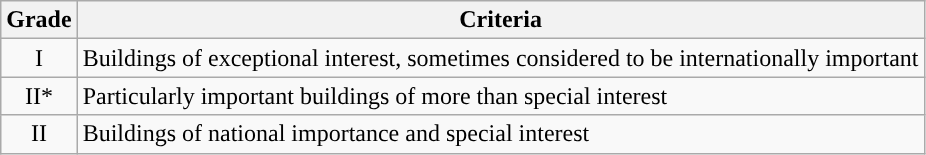<table class="wikitable">
<tr>
<th>Grade</th>
<th>Criteria</th>
</tr>
<tr>
<td align="center" >I</td>
<td>Buildings of exceptional interest, sometimes considered to be internationally important</td>
</tr>
<tr>
<td align="center" >II*</td>
<td>Particularly important buildings of more than special interest</td>
</tr>
<tr>
<td align="center" >II</td>
<td>Buildings of national importance and special interest</td>
</tr>
</table>
